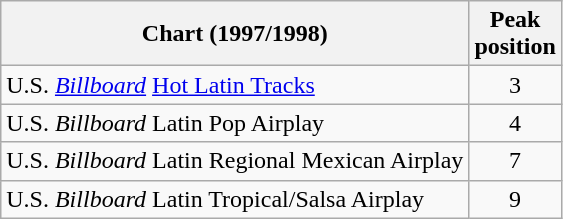<table class="wikitable">
<tr>
<th align="left">Chart (1997/1998)</th>
<th align="left">Peak<br>position</th>
</tr>
<tr>
<td align="left">U.S. <a href='#'><em>Billboard</em></a> <a href='#'>Hot Latin Tracks</a></td>
<td align="center">3</td>
</tr>
<tr>
<td align="left">U.S. <em>Billboard</em> Latin Pop Airplay</td>
<td align="center">4</td>
</tr>
<tr>
<td align="left">U.S. <em>Billboard</em> Latin Regional Mexican Airplay</td>
<td align="center">7</td>
</tr>
<tr>
<td align="left">U.S. <em>Billboard</em> Latin Tropical/Salsa Airplay</td>
<td align="center">9</td>
</tr>
</table>
